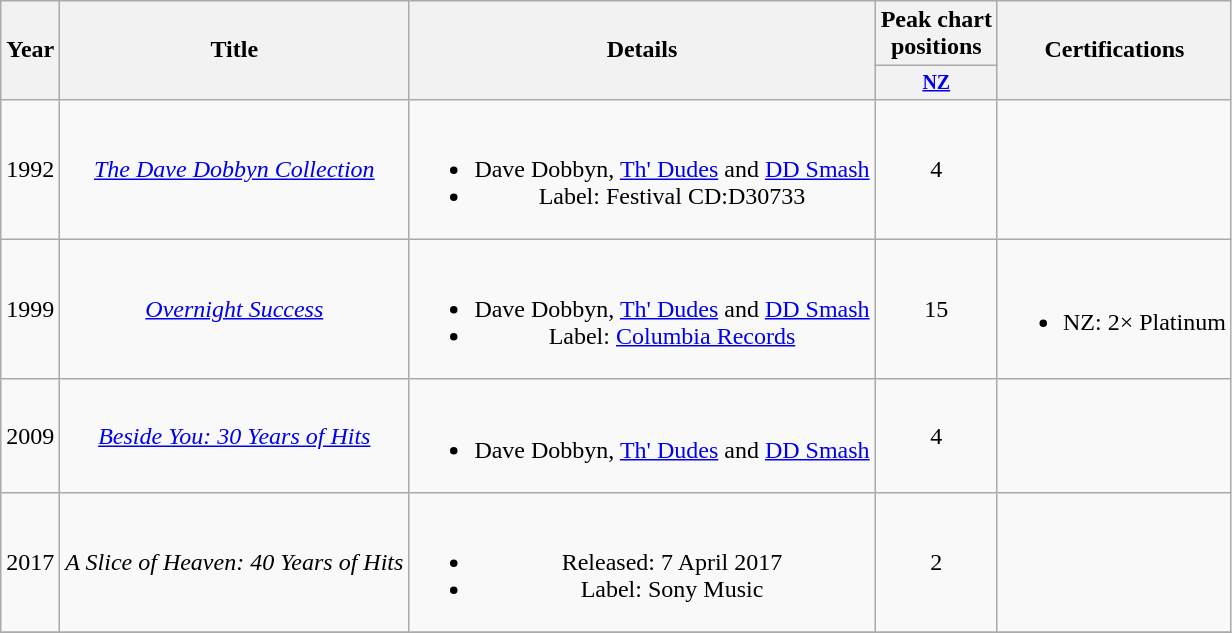<table class="wikitable plainrowheaders" style="text-align:center;">
<tr>
<th rowspan="2">Year</th>
<th rowspan="2">Title</th>
<th rowspan="2">Details</th>
<th>Peak chart<br>positions</th>
<th rowspan="2">Certifications</th>
</tr>
<tr style="font-size:smaller;">
<th><a href='#'>NZ</a></th>
</tr>
<tr>
<td>1992</td>
<td><em><a href='#'>The Dave Dobbyn Collection</a></em></td>
<td><br><ul><li>Dave Dobbyn, <a href='#'>Th' Dudes</a> and <a href='#'>DD Smash</a></li><li>Label: Festival CD:D30733</li></ul></td>
<td>4</td>
<td></td>
</tr>
<tr>
<td>1999</td>
<td><em><a href='#'>Overnight Success</a></em></td>
<td><br><ul><li>Dave Dobbyn, <a href='#'>Th' Dudes</a> and <a href='#'>DD Smash</a></li><li>Label: <a href='#'>Columbia Records</a></li></ul></td>
<td>15</td>
<td><br><ul><li>NZ: 2× Platinum</li></ul></td>
</tr>
<tr>
<td>2009</td>
<td><em><a href='#'>Beside You: 30 Years of Hits</a></em></td>
<td><br><ul><li>Dave Dobbyn, <a href='#'>Th' Dudes</a> and <a href='#'>DD Smash</a></li></ul></td>
<td>4</td>
<td></td>
</tr>
<tr>
<td>2017</td>
<td><em>A Slice of Heaven: 40 Years of Hits</em></td>
<td><br><ul><li>Released: 7 April 2017</li><li>Label: Sony Music</li></ul></td>
<td>2<br></td>
<td></td>
</tr>
<tr>
</tr>
</table>
